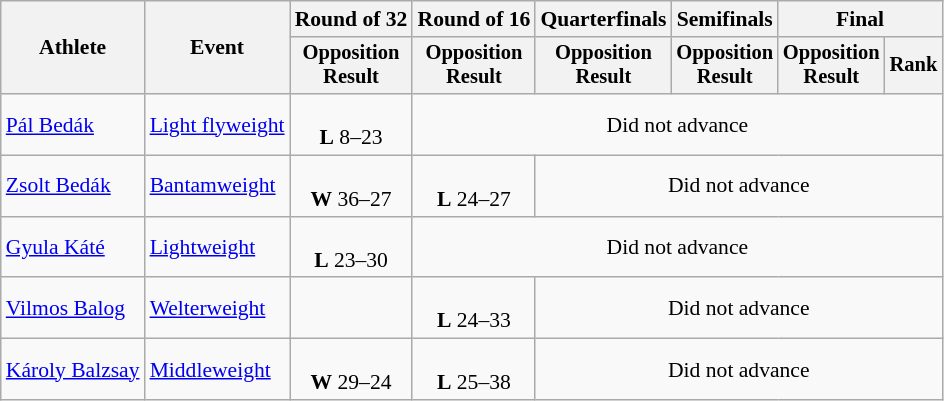<table class="wikitable" style="font-size:90%">
<tr>
<th rowspan="2">Athlete</th>
<th rowspan="2">Event</th>
<th>Round of 32</th>
<th>Round of 16</th>
<th>Quarterfinals</th>
<th>Semifinals</th>
<th colspan=2>Final</th>
</tr>
<tr style="font-size:95%">
<th>Opposition<br>Result</th>
<th>Opposition<br>Result</th>
<th>Opposition<br>Result</th>
<th>Opposition<br>Result</th>
<th>Opposition<br>Result</th>
<th>Rank</th>
</tr>
<tr align=center>
<td align=left><a href='#'>Pál Bedák</a></td>
<td align=left><a href='#'>Light flyweight</a></td>
<td><br><strong>L</strong> 8–23</td>
<td colspan=5>Did not advance</td>
</tr>
<tr align=center>
<td align=left><a href='#'>Zsolt Bedák</a></td>
<td align=left><a href='#'>Bantamweight</a></td>
<td><br><strong>W</strong> 36–27</td>
<td><br><strong>L</strong> 24–27</td>
<td colspan=4>Did not advance</td>
</tr>
<tr align=center>
<td align=left><a href='#'>Gyula Káté</a></td>
<td align=left><a href='#'>Lightweight</a></td>
<td><br><strong>L</strong> 23–30</td>
<td colspan=5>Did not advance</td>
</tr>
<tr align=center>
<td align=left><a href='#'>Vilmos Balog</a></td>
<td align=left><a href='#'>Welterweight</a></td>
<td></td>
<td><br><strong>L</strong> 24–33</td>
<td colspan=4>Did not advance</td>
</tr>
<tr align=center>
<td align=left><a href='#'>Károly Balzsay</a></td>
<td align=left><a href='#'>Middleweight</a></td>
<td><br><strong>W</strong> 29–24</td>
<td><br><strong>L</strong> 25–38</td>
<td colspan=4>Did not advance</td>
</tr>
</table>
